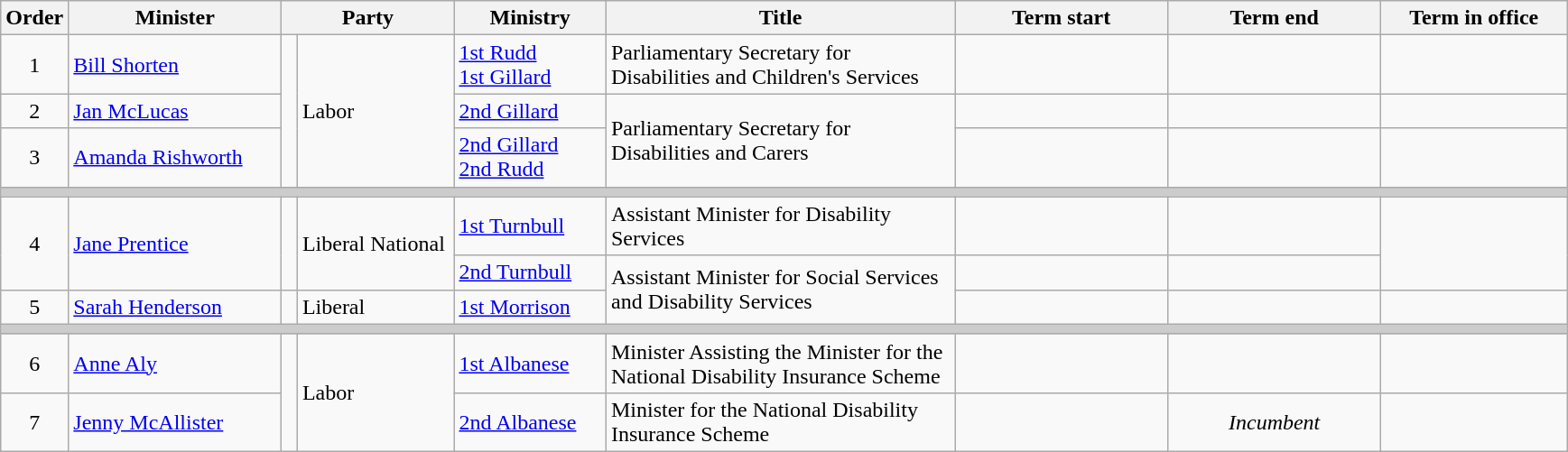<table class="wikitable">
<tr>
<th width=5>Order</th>
<th width=150>Minister</th>
<th width=120 colspan=2>Party</th>
<th width=105>Ministry</th>
<th width=250>Title</th>
<th width=150>Term start</th>
<th width=150>Term end</th>
<th width=130>Term in office</th>
</tr>
<tr>
<td align=center>1</td>
<td><a href='#'>Bill Shorten</a></td>
<td rowspan=3 > </td>
<td rowspan=3>Labor</td>
<td><a href='#'>1st Rudd</a><br><a href='#'>1st Gillard</a></td>
<td>Parliamentary Secretary for Disabilities and Children's Services</td>
<td align=center></td>
<td align=center></td>
<td align=right><strong></strong></td>
</tr>
<tr>
<td align=center>2</td>
<td><a href='#'>Jan McLucas</a></td>
<td><a href='#'>2nd Gillard</a></td>
<td rowspan=2>Parliamentary Secretary for Disabilities and Carers</td>
<td align=center></td>
<td align=center></td>
<td align=right></td>
</tr>
<tr>
<td align=center>3</td>
<td><a href='#'>Amanda Rishworth</a></td>
<td><a href='#'>2nd Gillard</a><br><a href='#'>2nd Rudd</a></td>
<td align=center></td>
<td align=center></td>
<td align=right></td>
</tr>
<tr>
<th colspan=9 style="background: #cccccc;"></th>
</tr>
<tr>
<td align=center rowspan=2>4</td>
<td rowspan=2><a href='#'>Jane Prentice</a></td>
<td rowspan=2 > </td>
<td rowspan=2>Liberal National</td>
<td><a href='#'>1st Turnbull</a></td>
<td>Assistant Minister for Disability Services</td>
<td align=center></td>
<td align=center></td>
<td align=right rowspan=2></td>
</tr>
<tr>
<td><a href='#'>2nd Turnbull</a></td>
<td rowspan=2>Assistant Minister for Social Services and Disability Services</td>
<td align=center></td>
<td align=center></td>
</tr>
<tr>
<td align=center>5</td>
<td><a href='#'>Sarah Henderson</a></td>
<td> </td>
<td>Liberal</td>
<td><a href='#'>1st Morrison</a></td>
<td align=center></td>
<td align=center></td>
<td align=right></td>
</tr>
<tr>
<th colspan=9 style="background: #cccccc;"></th>
</tr>
<tr>
<td align=center>6</td>
<td><a href='#'>Anne Aly</a></td>
<td rowspan=2 > </td>
<td rowspan=2>Labor</td>
<td><a href='#'>1st Albanese</a></td>
<td>Minister Assisting the Minister for the National Disability Insurance Scheme</td>
<td align=center></td>
<td align=center></td>
<td align=right></td>
</tr>
<tr>
<td align=center>7</td>
<td><a href='#'>Jenny McAllister</a></td>
<td><a href='#'>2nd Albanese</a></td>
<td>Minister for the National Disability Insurance Scheme</td>
<td align=center></td>
<td align=center><em>Incumbent</em></td>
<td align=right></td>
</tr>
</table>
